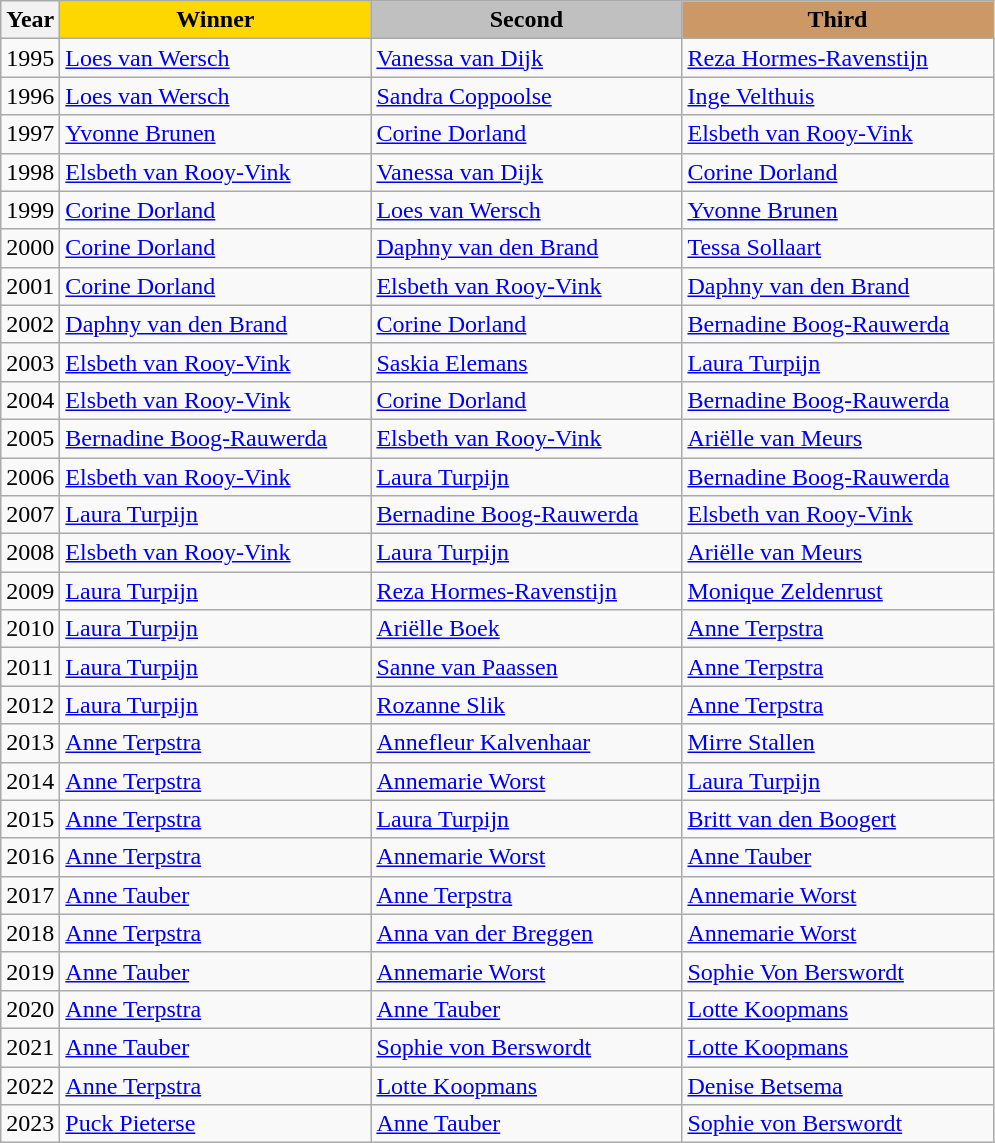<table class="wikitable sortable">
<tr>
<th>Year</th>
<th scope=col colspan=1 style="width:200px; background: gold;">Winner</th>
<th scope=col colspan=1 style="width:200px; background: silver;">Second</th>
<th scope=col colspan=1 style="width:200px; background: #cc9966;">Third</th>
</tr>
<tr>
<td>1995</td>
<td><a href='#'>Loes van Wersch</a></td>
<td><a href='#'>Vanessa van Dijk</a></td>
<td><a href='#'>Reza Hormes-Ravenstijn</a></td>
</tr>
<tr>
<td>1996</td>
<td><a href='#'>Loes van Wersch</a></td>
<td><a href='#'>Sandra Coppoolse</a></td>
<td><a href='#'>Inge Velthuis</a></td>
</tr>
<tr>
<td>1997</td>
<td><a href='#'>Yvonne Brunen</a></td>
<td><a href='#'>Corine Dorland</a></td>
<td><a href='#'>Elsbeth van Rooy-Vink</a></td>
</tr>
<tr>
<td>1998</td>
<td><a href='#'>Elsbeth van Rooy-Vink</a></td>
<td><a href='#'>Vanessa van Dijk</a></td>
<td><a href='#'>Corine Dorland</a></td>
</tr>
<tr>
<td>1999</td>
<td><a href='#'>Corine Dorland</a></td>
<td><a href='#'>Loes van Wersch</a></td>
<td><a href='#'>Yvonne Brunen</a></td>
</tr>
<tr>
<td>2000</td>
<td><a href='#'>Corine Dorland</a></td>
<td><a href='#'>Daphny van den Brand</a></td>
<td><a href='#'>Tessa Sollaart</a></td>
</tr>
<tr>
<td>2001</td>
<td><a href='#'>Corine Dorland</a></td>
<td><a href='#'>Elsbeth van Rooy-Vink</a></td>
<td><a href='#'>Daphny van den Brand</a></td>
</tr>
<tr>
<td>2002</td>
<td><a href='#'>Daphny van den Brand</a></td>
<td><a href='#'>Corine Dorland</a></td>
<td><a href='#'>Bernadine Boog-Rauwerda</a></td>
</tr>
<tr>
<td>2003</td>
<td><a href='#'>Elsbeth van Rooy-Vink</a></td>
<td><a href='#'>Saskia Elemans</a></td>
<td><a href='#'>Laura Turpijn</a></td>
</tr>
<tr>
<td>2004</td>
<td><a href='#'>Elsbeth van Rooy-Vink</a></td>
<td><a href='#'>Corine Dorland</a></td>
<td><a href='#'>Bernadine Boog-Rauwerda</a></td>
</tr>
<tr>
<td>2005</td>
<td><a href='#'>Bernadine Boog-Rauwerda</a></td>
<td><a href='#'>Elsbeth van Rooy-Vink</a></td>
<td><a href='#'>Ariëlle van Meurs</a></td>
</tr>
<tr>
<td>2006</td>
<td><a href='#'>Elsbeth van Rooy-Vink</a></td>
<td><a href='#'>Laura Turpijn</a></td>
<td><a href='#'>Bernadine Boog-Rauwerda</a></td>
</tr>
<tr>
<td>2007</td>
<td><a href='#'>Laura Turpijn</a></td>
<td><a href='#'>Bernadine Boog-Rauwerda</a></td>
<td><a href='#'>Elsbeth van Rooy-Vink</a></td>
</tr>
<tr>
<td>2008</td>
<td><a href='#'>Elsbeth van Rooy-Vink</a></td>
<td><a href='#'>Laura Turpijn</a></td>
<td><a href='#'>Ariëlle van Meurs</a></td>
</tr>
<tr>
<td>2009</td>
<td><a href='#'>Laura Turpijn</a></td>
<td><a href='#'>Reza Hormes-Ravenstijn</a></td>
<td><a href='#'>Monique Zeldenrust</a></td>
</tr>
<tr>
<td>2010</td>
<td><a href='#'>Laura Turpijn</a></td>
<td><a href='#'>Ariëlle Boek</a></td>
<td><a href='#'>Anne Terpstra</a></td>
</tr>
<tr>
<td>2011</td>
<td><a href='#'>Laura Turpijn</a></td>
<td><a href='#'>Sanne van Paassen</a></td>
<td><a href='#'>Anne Terpstra</a></td>
</tr>
<tr>
<td>2012</td>
<td><a href='#'>Laura Turpijn</a></td>
<td><a href='#'>Rozanne Slik</a></td>
<td><a href='#'>Anne Terpstra</a></td>
</tr>
<tr>
<td>2013</td>
<td><a href='#'>Anne Terpstra</a></td>
<td><a href='#'>Annefleur Kalvenhaar</a></td>
<td><a href='#'>Mirre Stallen</a></td>
</tr>
<tr>
<td>2014</td>
<td><a href='#'>Anne Terpstra</a></td>
<td><a href='#'>Annemarie Worst</a></td>
<td><a href='#'>Laura Turpijn</a></td>
</tr>
<tr>
<td>2015</td>
<td><a href='#'>Anne Terpstra</a></td>
<td><a href='#'>Laura Turpijn</a></td>
<td><a href='#'>Britt van den Boogert</a></td>
</tr>
<tr>
<td>2016</td>
<td><a href='#'>Anne Terpstra</a></td>
<td><a href='#'>Annemarie Worst</a></td>
<td><a href='#'>Anne Tauber</a></td>
</tr>
<tr>
<td>2017</td>
<td><a href='#'>Anne Tauber</a></td>
<td><a href='#'>Anne Terpstra</a></td>
<td><a href='#'>Annemarie Worst</a></td>
</tr>
<tr>
<td>2018</td>
<td><a href='#'>Anne Terpstra</a></td>
<td><a href='#'>Anna van der Breggen</a></td>
<td><a href='#'>Annemarie Worst</a></td>
</tr>
<tr>
<td>2019</td>
<td><a href='#'>Anne Tauber</a></td>
<td><a href='#'>Annemarie Worst</a></td>
<td><a href='#'>Sophie Von Berswordt</a></td>
</tr>
<tr>
<td>2020</td>
<td><a href='#'>Anne Terpstra</a></td>
<td><a href='#'>Anne Tauber</a></td>
<td><a href='#'>Lotte Koopmans</a></td>
</tr>
<tr>
<td>2021</td>
<td><a href='#'>Anne Tauber</a></td>
<td><a href='#'>Sophie von Berswordt</a></td>
<td><a href='#'>Lotte Koopmans</a></td>
</tr>
<tr>
<td>2022</td>
<td><a href='#'>Anne Terpstra</a></td>
<td><a href='#'>Lotte Koopmans</a></td>
<td><a href='#'>Denise Betsema</a></td>
</tr>
<tr>
<td>2023</td>
<td><a href='#'>Puck Pieterse</a></td>
<td><a href='#'>Anne Tauber</a></td>
<td><a href='#'>Sophie von Berswordt</a></td>
</tr>
</table>
